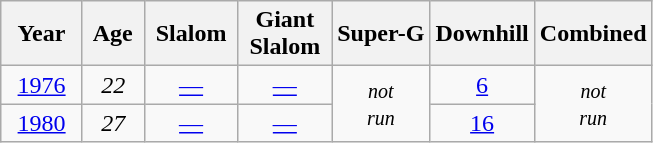<table class=wikitable style="text-align:center">
<tr>
<th>  Year  </th>
<th> Age </th>
<th> Slalom </th>
<th>Giant<br> Slalom </th>
<th>Super-G</th>
<th>Downhill</th>
<th>Combined</th>
</tr>
<tr>
<td><a href='#'>1976</a></td>
<td><em>22</em></td>
<td><a href='#'>—</a></td>
<td><a href='#'>—</a></td>
<td rowspan=2><small><em>not<br>run</em></small></td>
<td><a href='#'>6</a></td>
<td rowspan=2><small><em>not<br>run</em></small></td>
</tr>
<tr>
<td><a href='#'>1980</a></td>
<td><em>27</em></td>
<td><a href='#'>—</a></td>
<td><a href='#'>—</a></td>
<td><a href='#'>16</a></td>
</tr>
</table>
